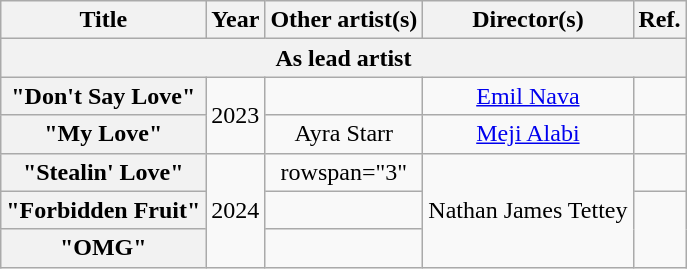<table class="wikitable plainrowheaders" style="text-align:center;">
<tr>
<th scope="col">Title</th>
<th scope="col">Year</th>
<th scope="col">Other artist(s)</th>
<th scope="col">Director(s)</th>
<th scope="col">Ref.</th>
</tr>
<tr>
<th colspan="5">As lead artist</th>
</tr>
<tr>
<th scope="row">"Don't Say Love"</th>
<td rowspan="2">2023</td>
<td></td>
<td><a href='#'>Emil Nava</a></td>
<td></td>
</tr>
<tr>
<th scope="row">"My Love"</th>
<td>Ayra Starr</td>
<td><a href='#'>Meji Alabi</a></td>
<td></td>
</tr>
<tr>
<th scope="row">"Stealin' Love"</th>
<td rowspan="3">2024</td>
<td>rowspan="3" </td>
<td rowspan="3">Nathan James Tettey</td>
<td></td>
</tr>
<tr>
<th scope="row">"Forbidden Fruit"</th>
<td></td>
</tr>
<tr>
<th scope="row">"OMG"</th>
<td></td>
</tr>
</table>
